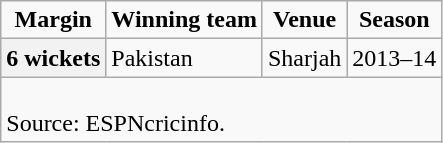<table class="wikitable">
<tr>
<td align="center"><strong>Margin</strong></td>
<td align="center"><strong>Winning team</strong></td>
<td align="center"><strong>Venue</strong></td>
<td align="center"><strong>Season</strong></td>
</tr>
<tr>
<th>6 wickets</th>
<td>Pakistan</td>
<td>Sharjah</td>
<td>2013–14</td>
</tr>
<tr>
<td colspan="4"><br>Source: ESPNcricinfo.</td>
</tr>
</table>
